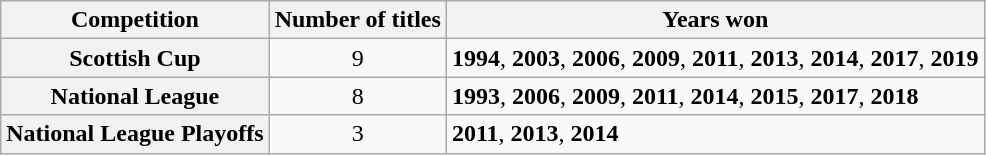<table class="wikitable plainrowheaders sortable">
<tr>
<th scope=col>Competition</th>
<th scope=col>Number of titles</th>
<th scope=col>Years won</th>
</tr>
<tr>
<th scope=row><strong>Scottish Cup</strong></th>
<td style="text-align:center;">9</td>
<td><strong>1994</strong>, <strong>2003</strong>, <strong>2006</strong>, <strong>2009</strong>, <strong>2011</strong>, <strong>2013</strong>, <strong>2014</strong>, <strong>2017</strong>, <strong>2019</strong></td>
</tr>
<tr>
<th scope=row><strong>National League</strong></th>
<td style="text-align:center;">8</td>
<td><strong>1993</strong>, <strong>2006</strong>, <strong>2009</strong>, <strong>2011</strong>, <strong>2014</strong>, <strong>2015</strong>, <strong>2017</strong>, <strong>2018</strong></td>
</tr>
<tr>
<th scope=row><strong>National League Playoffs</strong></th>
<td style="text-align:center;">3</td>
<td><strong>2011</strong>, <strong>2013</strong>, <strong>2014</strong></td>
</tr>
</table>
